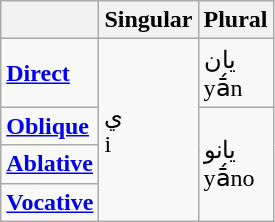<table class="wikitable">
<tr>
<th></th>
<th>Singular</th>
<th>Plural</th>
</tr>
<tr>
<td><strong><a href='#'>Direct</a></strong></td>
<td rowspan="4">ي<br>i</td>
<td>يان<br>yā́n</td>
</tr>
<tr>
<td><strong><a href='#'>Oblique</a></strong></td>
<td rowspan="3">یانو<br>yā́no</td>
</tr>
<tr>
<td><strong><a href='#'>Ablative</a></strong></td>
</tr>
<tr>
<td><strong><a href='#'>Vocative</a></strong></td>
</tr>
</table>
